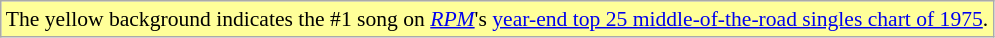<table class="wikitable" style="font-size:90%;">
<tr>
<td style="background-color:#FFFF99">The yellow background indicates the #1 song on <a href='#'><em>RPM</em></a>'s <a href='#'>year-end top 25 middle-of-the-road singles chart of 1975</a>.</td>
</tr>
</table>
